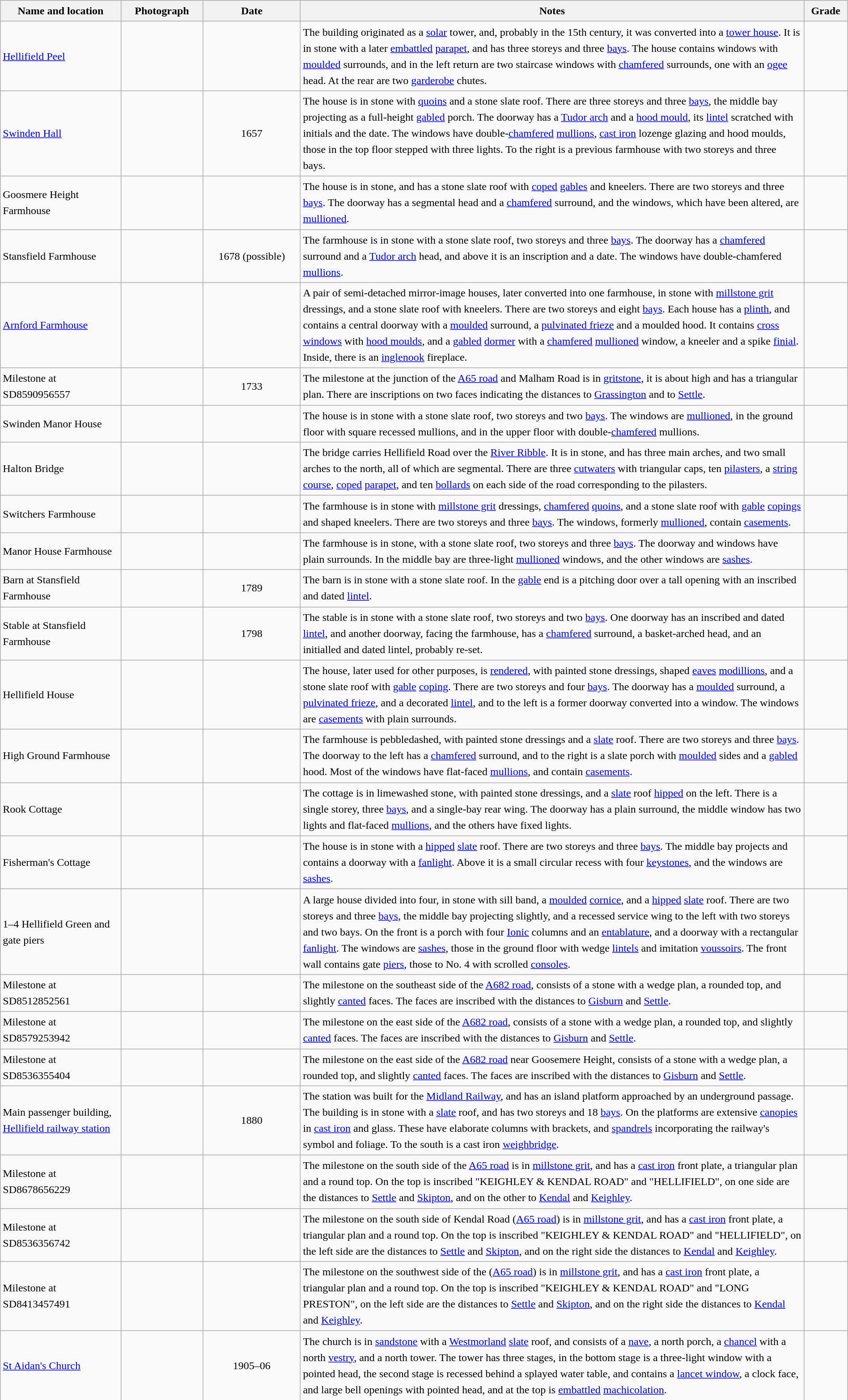<table class="wikitable sortable plainrowheaders" style="width:100%; border:0px; text-align:left; line-height:150%">
<tr>
<th scope="col"  style="width:150px">Name and location</th>
<th scope="col"  style="width:100px" class="unsortable">Photograph</th>
<th scope="col"  style="width:120px">Date</th>
<th scope="col"  style="width:650px" class="unsortable">Notes</th>
<th scope="col"  style="width:50px">Grade</th>
</tr>
<tr>
<td><a href='#'>Hellifield Peel</a><br><small></small></td>
<td></td>
<td align="center"></td>
<td>The building originated as a <a href='#'>solar</a> tower, and, probably in the 15th century, it was converted into a <a href='#'>tower house</a>. It is in stone with a later <a href='#'>embattled</a> <a href='#'>parapet</a>, and has three storeys and three <a href='#'>bays</a>. The house contains windows with <a href='#'>moulded</a> surrounds, and in the left return are two staircase windows with <a href='#'>chamfered</a> surrounds, one with an <a href='#'>ogee</a> head.  At the rear are two <a href='#'>garderobe</a> chutes.</td>
<td align="center" ></td>
</tr>
<tr>
<td><a href='#'>Swinden Hall</a><br><small></small></td>
<td></td>
<td align="center">1657</td>
<td>The house is in stone with <a href='#'>quoins</a> and a stone slate roof. There are three storeys and three <a href='#'>bays</a>, the middle bay projecting as a full-height <a href='#'>gabled</a> porch. The doorway has a <a href='#'>Tudor arch</a> and a <a href='#'>hood mould</a>, its <a href='#'>lintel</a> scratched with initials and the date. The windows have double-<a href='#'>chamfered</a> <a href='#'>mullions</a>, <a href='#'>cast iron</a> lozenge glazing and hood moulds, those in the top floor stepped with three lights. To the right is a previous farmhouse with two storeys and three bays.</td>
<td align="center" ></td>
</tr>
<tr>
<td>Goosmere Height Farmhouse<br><small></small></td>
<td></td>
<td align="center"></td>
<td>The house is in stone, and has a stone slate roof with <a href='#'>coped</a> <a href='#'>gables</a> and kneelers. There are two storeys and three <a href='#'>bays</a>.  The doorway has a segmental head and a <a href='#'>chamfered</a> surround, and the windows, which have been altered, are <a href='#'>mullioned</a>.</td>
<td align="center" ></td>
</tr>
<tr>
<td>Stansfield Farmhouse<br><small></small></td>
<td></td>
<td align="center">1678 (possible)</td>
<td>The farmhouse is in stone with a stone slate roof, two storeys and three <a href='#'>bays</a>. The doorway has a <a href='#'>chamfered</a> surround and a <a href='#'>Tudor arch</a> head, and above it is an inscription and a date. The windows have double-chamfered <a href='#'>mullions</a>.</td>
<td align="center" ></td>
</tr>
<tr>
<td><a href='#'>Arnford Farmhouse</a><br><small></small></td>
<td></td>
<td align="center"></td>
<td>A pair of semi-detached mirror-image houses, later converted into one farmhouse, in stone with <a href='#'>millstone grit</a> dressings, and a stone slate roof with kneelers.  There are two storeys and eight <a href='#'>bays</a>.  Each house has a <a href='#'>plinth</a>, and contains a central doorway with a <a href='#'>moulded</a> surround, a <a href='#'>pulvinated frieze</a> and a moulded hood.  It contains <a href='#'>cross windows</a> with <a href='#'>hood moulds</a>, and a <a href='#'>gabled</a> <a href='#'>dormer</a> with a <a href='#'>chamfered</a> <a href='#'>mullioned</a> window, a kneeler and a spike <a href='#'>finial</a>. Inside, there is an <a href='#'>inglenook</a> fireplace.</td>
<td align="center" ></td>
</tr>
<tr>
<td>Milestone at SD8590956557<br><small></small></td>
<td></td>
<td align="center">1733</td>
<td>The milestone at the junction of the <a href='#'>A65 road</a> and Malham Road is in <a href='#'>gritstone</a>, it is about  high and has a triangular plan. There are inscriptions on two faces indicating the distances to <a href='#'>Grassington</a> and to <a href='#'>Settle</a>.</td>
<td align="center" ></td>
</tr>
<tr>
<td>Swinden Manor House<br><small></small></td>
<td></td>
<td align="center"></td>
<td>The house is in stone with a stone slate roof, two storeys and two <a href='#'>bays</a>. The windows are <a href='#'>mullioned</a>, in the ground floor with square recessed mullions, and in the upper floor with double-<a href='#'>chamfered</a> mullions.</td>
<td align="center" ></td>
</tr>
<tr>
<td>Halton Bridge<br><small></small></td>
<td></td>
<td align="center"></td>
<td>The bridge carries Hellifield Road over the <a href='#'>River Ribble</a>.  It is in stone, and has three main arches, and two small arches to the north, all of which are segmental.  There are three <a href='#'>cutwaters</a> with triangular caps, ten <a href='#'>pilasters</a>, a <a href='#'>string course</a>, <a href='#'>coped</a> <a href='#'>parapet</a>, and ten <a href='#'>bollards</a> on each side of the road corresponding to the pilasters.</td>
<td align="center" ></td>
</tr>
<tr>
<td>Switchers Farmhouse<br><small></small></td>
<td></td>
<td align="center"></td>
<td>The farmhouse is in stone with <a href='#'>millstone grit</a> dressings, <a href='#'>chamfered</a> <a href='#'>quoins</a>, and a stone slate roof with <a href='#'>gable</a> <a href='#'>copings</a> and shaped kneelers.  There are two storeys and three <a href='#'>bays</a>.  The windows, formerly <a href='#'>mullioned</a>, contain <a href='#'>casements</a>.</td>
<td align="center" ></td>
</tr>
<tr>
<td>Manor House Farmhouse<br><small></small></td>
<td></td>
<td align="center"></td>
<td>The farmhouse is in stone, with a stone slate roof, two storeys and three <a href='#'>bays</a>. The doorway and windows have plain surrounds. In the middle bay are three-light <a href='#'>mullioned</a> windows, and the other windows are <a href='#'>sashes</a>.</td>
<td align="center" ></td>
</tr>
<tr>
<td>Barn at Stansfield Farmhouse<br><small></small></td>
<td></td>
<td align="center">1789</td>
<td>The barn is in stone with a stone slate roof. In the <a href='#'>gable</a> end is a pitching door over a tall opening with an inscribed and dated <a href='#'>lintel</a>.</td>
<td align="center" ></td>
</tr>
<tr>
<td>Stable at Stansfield Farmhouse<br><small></small></td>
<td></td>
<td align="center">1798</td>
<td>The stable is in stone with a stone slate roof, two storeys and two <a href='#'>bays</a>.  One doorway has an inscribed and dated <a href='#'>lintel</a>, and another doorway, facing the farmhouse, has a <a href='#'>chamfered</a> surround, a basket-arched head, and an initialled and dated lintel, probably re-set.</td>
<td align="center" ></td>
</tr>
<tr>
<td>Hellifield House<br><small></small></td>
<td></td>
<td align="center"></td>
<td>The house, later used for other purposes, is <a href='#'>rendered</a>, with painted stone dressings, shaped <a href='#'>eaves</a> <a href='#'>modillions</a>, and a stone slate roof with <a href='#'>gable</a> <a href='#'>coping</a>.  There are two storeys and four <a href='#'>bays</a>.  The doorway has a <a href='#'>moulded</a> surround, a <a href='#'>pulvinated frieze</a>, and a decorated <a href='#'>lintel</a>, and to the left is a former doorway converted into a window.  The windows are <a href='#'>casements</a> with plain surrounds.</td>
<td align="center" ></td>
</tr>
<tr>
<td>High Ground Farmhouse<br><small></small></td>
<td></td>
<td align="center"></td>
<td>The farmhouse is pebbledashed, with painted stone dressings and a <a href='#'>slate</a> roof. There are two storeys and three <a href='#'>bays</a>. The doorway to the left has a <a href='#'>chamfered</a> surround, and to the right is a slate porch with <a href='#'>moulded</a> sides and a <a href='#'>gabled</a> hood. Most of the windows have flat-faced <a href='#'>mullions</a>, and contain <a href='#'>casements</a>.</td>
<td align="center" ></td>
</tr>
<tr>
<td>Rook Cottage<br><small></small></td>
<td></td>
<td align="center"></td>
<td>The cottage is in limewashed stone, with painted stone dressings, and a <a href='#'>slate</a> roof <a href='#'>hipped</a> on the left.  There is a single storey, three <a href='#'>bays</a>, and a single-bay rear wing.  The doorway has a plain surround, the middle window has two lights and flat-faced <a href='#'>mullions</a>, and the others have fixed lights.</td>
<td align="center" ></td>
</tr>
<tr>
<td>Fisherman's Cottage<br><small></small></td>
<td></td>
<td align="center"></td>
<td>The house is in stone with a <a href='#'>hipped</a> <a href='#'>slate</a> roof.  There are two storeys and three <a href='#'>bays</a>.  The middle bay projects and contains a doorway with a <a href='#'>fanlight</a>.  Above it is a small circular recess with four <a href='#'>keystones</a>, and the windows are <a href='#'>sashes</a>.</td>
<td align="center" ></td>
</tr>
<tr>
<td>1–4 Hellifield Green and gate piers<br><small></small></td>
<td></td>
<td align="center"></td>
<td>A large house divided into four, in stone with sill band, a <a href='#'>moulded</a> <a href='#'>cornice</a>, and a <a href='#'>hipped</a> <a href='#'>slate</a> roof.  There are two storeys and three <a href='#'>bays</a>, the middle bay projecting slightly, and a recessed service wing to the left with two storeys and two bays.  On the front is a porch with four <a href='#'>Ionic</a> columns and an <a href='#'>entablature</a>, and a doorway with a rectangular <a href='#'>fanlight</a>.  The windows are <a href='#'>sashes</a>, those in the ground floor with wedge <a href='#'>lintels</a> and imitation <a href='#'>voussoirs</a>.  The front wall contains gate <a href='#'>piers</a>, those to No. 4 with scrolled <a href='#'>consoles</a>.</td>
<td align="center" ></td>
</tr>
<tr>
<td>Milestone at SD8512852561<br><small></small></td>
<td></td>
<td align="center"></td>
<td>The milestone on the southeast side of the <a href='#'>A682 road</a>, consists of a stone with a wedge plan, a rounded top, and slightly <a href='#'>canted</a> faces.  The faces are inscribed with the distances to <a href='#'>Gisburn</a> and <a href='#'>Settle</a>.</td>
<td align="center" ></td>
</tr>
<tr>
<td>Milestone at SD8579253942<br><small></small></td>
<td></td>
<td align="center"></td>
<td>The milestone on the east side of the <a href='#'>A682 road</a>, consists of a stone with a wedge plan, a rounded top, and slightly <a href='#'>canted</a> faces.  The faces are inscribed with the distances to <a href='#'>Gisburn</a> and <a href='#'>Settle</a>.</td>
<td align="center" ></td>
</tr>
<tr>
<td>Milestone at SD8536355404<br><small></small></td>
<td></td>
<td align="center"></td>
<td>The milestone on the east side of the <a href='#'>A682 road</a> near Goosemere Height, consists of a stone with a wedge plan, a rounded top, and slightly <a href='#'>canted</a> faces.  The faces are inscribed with the distances to <a href='#'>Gisburn</a> and <a href='#'>Settle</a>.</td>
<td align="center" ></td>
</tr>
<tr>
<td>Main passenger building,<br><a href='#'>Hellifield railway station</a><br><small></small></td>
<td></td>
<td align="center">1880</td>
<td>The station was built for the <a href='#'>Midland Railway</a>, and has an island platform approached by an underground passage. The building is in stone with a <a href='#'>slate</a> roof, and has two storeys and 18 <a href='#'>bays</a>. On the platforms are extensive <a href='#'>canopies</a> in <a href='#'>cast iron</a> and glass. These have elaborate columns with brackets, and <a href='#'>spandrels</a> incorporating the railway's symbol and foliage. To the south is a cast iron <a href='#'>weighbridge</a>.</td>
<td align="center" ></td>
</tr>
<tr>
<td>Milestone at SD8678656229<br><small></small></td>
<td></td>
<td align="center"></td>
<td>The milestone on the south side of the <a href='#'>A65 road</a> is in <a href='#'>millstone grit</a>, and has a <a href='#'>cast iron</a> front plate, a triangular plan and a round top. On the top is inscribed "KEIGHLEY & KENDAL ROAD" and "HELLIFIELD", on one side are the distances to <a href='#'>Settle</a> and <a href='#'>Skipton</a>, and on the other to <a href='#'>Kendal</a> and <a href='#'>Keighley</a>.</td>
<td align="center" ></td>
</tr>
<tr>
<td>Milestone at SD8536356742<br><small></small></td>
<td></td>
<td align="center"></td>
<td>The milestone on the south side of Kendal Road (<a href='#'>A65 road</a>) is in <a href='#'>millstone grit</a>, and has a <a href='#'>cast iron</a> front plate, a triangular plan and a round top. On the top is inscribed "KEIGHLEY & KENDAL ROAD" and "HELLIFIELD", on the left side are the distances to <a href='#'>Settle</a> and <a href='#'>Skipton</a>, and on the right side the distances to <a href='#'>Kendal</a> and <a href='#'>Keighley</a>.</td>
<td align="center" ></td>
</tr>
<tr>
<td>Milestone at SD8413457491<br><small></small></td>
<td></td>
<td align="center"></td>
<td>The milestone on the southwest side of the (<a href='#'>A65 road</a>) is in <a href='#'>millstone grit</a>, and has a <a href='#'>cast iron</a> front plate, a triangular plan and a round top. On the top is inscribed "KEIGHLEY & KENDAL ROAD" and "LONG PRESTON", on the left side are the distances to <a href='#'>Settle</a> and <a href='#'>Skipton</a>, and on the right side the distances to <a href='#'>Kendal</a> and <a href='#'>Keighley</a>.</td>
<td align="center" ></td>
</tr>
<tr>
<td><a href='#'>St Aidan's Church</a><br><small></small></td>
<td></td>
<td align="center">1905–06</td>
<td>The church is in <a href='#'>sandstone</a> with a <a href='#'>Westmorland</a> <a href='#'>slate</a> roof, and consists of a <a href='#'>nave</a>, a north porch, a <a href='#'>chancel</a> with a north <a href='#'>vestry</a>, and a north tower.  The tower has three stages, in the bottom stage is a three-light window with a pointed head, the second stage is recessed behind a splayed water table, and contains a <a href='#'>lancet window</a>, a clock face, and large bell openings with pointed head, and at the top is <a href='#'>embattled</a> <a href='#'>machicolation</a>.</td>
<td align="center" ></td>
</tr>
<tr>
</tr>
</table>
